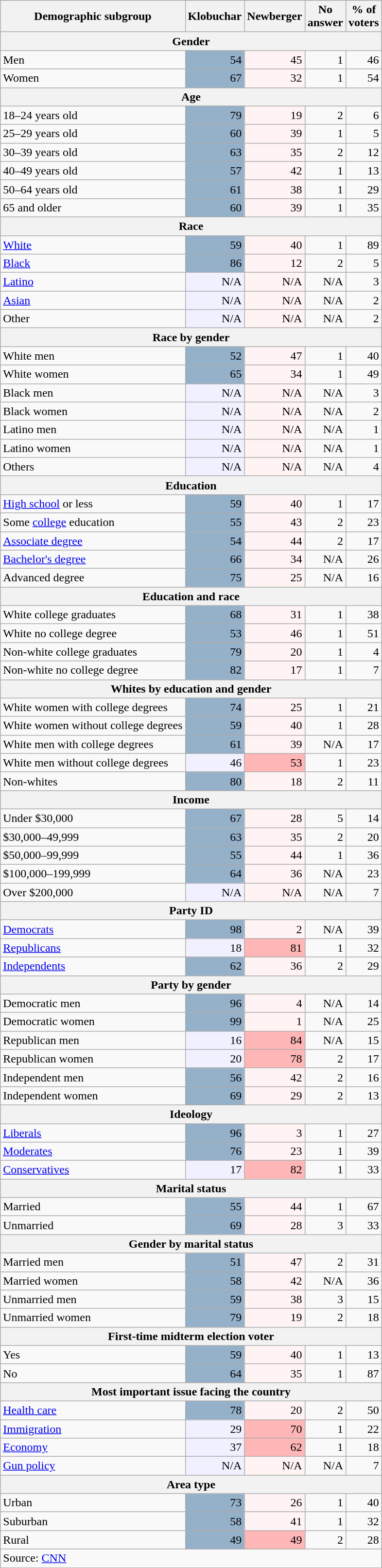<table class="wikitable">
<tr>
<th>Demographic subgroup</th>
<th>Klobuchar</th>
<th>Newberger</th>
<th>No<br>answer</th>
<th>% of<br>voters</th>
</tr>
<tr>
<th colspan="5">Gender</th>
</tr>
<tr>
<td>Men</td>
<td style="text-align:right; background:#95b0c9;">54</td>
<td style="text-align:right; background:#fff3f3;">45</td>
<td style="text-align:right;">1</td>
<td style="text-align:right;">46</td>
</tr>
<tr>
<td>Women</td>
<td style="text-align:right; background:#95b0c9;">67</td>
<td style="text-align:right; background:#fff3f3;">32</td>
<td style="text-align:right;">1</td>
<td style="text-align:right;">54</td>
</tr>
<tr>
<th colspan="5">Age</th>
</tr>
<tr>
<td>18–24 years old</td>
<td style="text-align:right; background:#95b0c9;">79</td>
<td style="text-align:right; background:#fff3f3;">19</td>
<td style="text-align:right;">2</td>
<td style="text-align:right;">6</td>
</tr>
<tr>
<td>25–29 years old</td>
<td style="text-align:right; background:#95b0c9;">60</td>
<td style="text-align:right; background:#fff3f3;">39</td>
<td style="text-align:right;">1</td>
<td style="text-align:right;">5</td>
</tr>
<tr>
<td>30–39 years old</td>
<td style="text-align:right; background:#95b0c9;">63</td>
<td style="text-align:right; background:#fff3f3;">35</td>
<td style="text-align:right;">2</td>
<td style="text-align:right;">12</td>
</tr>
<tr>
<td>40–49 years old</td>
<td style="text-align:right; background:#95b0c9;">57</td>
<td style="text-align:right; background:#fff3f3;">42</td>
<td style="text-align:right;">1</td>
<td style="text-align:right;">13</td>
</tr>
<tr>
<td>50–64 years old</td>
<td style="text-align:right; background:#95b0c9;">61</td>
<td style="text-align:right; background:#fff3f3;">38</td>
<td style="text-align:right;">1</td>
<td style="text-align:right;">29</td>
</tr>
<tr>
<td>65 and older</td>
<td style="text-align:right; background:#95b0c9;">60</td>
<td style="text-align:right; background:#fff3f3;">39</td>
<td style="text-align:right;">1</td>
<td style="text-align:right;">35</td>
</tr>
<tr>
<th colspan="5">Race</th>
</tr>
<tr>
<td><a href='#'>White</a></td>
<td style="text-align:right; background:#95b0c9;">59</td>
<td style="text-align:right; background:#fff3f3;">40</td>
<td style="text-align:right;">1</td>
<td style="text-align:right;">89</td>
</tr>
<tr>
<td><a href='#'>Black</a></td>
<td style="text-align:right; background:#95b0c9;">86</td>
<td style="text-align:right; background:#fff3f3;">12</td>
<td style="text-align:right;">2</td>
<td style="text-align:right;">5</td>
</tr>
<tr>
<td><a href='#'>Latino</a></td>
<td style="text-align:right; background:#f0f0ff;">N/A</td>
<td style="text-align:right; background:#fff3f3;">N/A</td>
<td style="text-align:right;">N/A</td>
<td style="text-align:right;">3</td>
</tr>
<tr>
<td><a href='#'>Asian</a></td>
<td style="text-align:right; background:#f0f0ff;">N/A</td>
<td style="text-align:right; background:#fff3f3;">N/A</td>
<td style="text-align:right;">N/A</td>
<td style="text-align:right;">2</td>
</tr>
<tr>
<td>Other</td>
<td style="text-align:right; background:#f0f0ff;">N/A</td>
<td style="text-align:right; background:#fff3f3;">N/A</td>
<td style="text-align:right;">N/A</td>
<td style="text-align:right;">2</td>
</tr>
<tr>
<th colspan="5">Race by gender</th>
</tr>
<tr>
<td>White men</td>
<td style="text-align:right; background:#95b0c9;">52</td>
<td style="text-align:right; background:#fff3f3;">47</td>
<td style="text-align:right;">1</td>
<td style="text-align:right;">40</td>
</tr>
<tr>
<td>White women</td>
<td style="text-align:right; background:#95b0c9;">65</td>
<td style="text-align:right; background:#fff3f3;">34</td>
<td style="text-align:right;">1</td>
<td style="text-align:right;">49</td>
</tr>
<tr>
<td>Black men</td>
<td style="text-align:right; background:#f0f0ff;">N/A</td>
<td style="text-align:right; background:#fff3f3;">N/A</td>
<td style="text-align:right;">N/A</td>
<td style="text-align:right;">3</td>
</tr>
<tr>
<td>Black women</td>
<td style="text-align:right; background:#f0f0ff;">N/A</td>
<td style="text-align:right; background:#fff3f3;">N/A</td>
<td style="text-align:right;">N/A</td>
<td style="text-align:right;">2</td>
</tr>
<tr>
<td>Latino men</td>
<td style="text-align:right; background:#f0f0ff;">N/A</td>
<td style="text-align:right; background:#fff3f3;">N/A</td>
<td style="text-align:right;">N/A</td>
<td style="text-align:right;">1</td>
</tr>
<tr>
<td>Latino women</td>
<td style="text-align:right; background:#f0f0ff;">N/A</td>
<td style="text-align:right; background:#fff3f3;">N/A</td>
<td style="text-align:right;">N/A</td>
<td style="text-align:right;">1</td>
</tr>
<tr>
<td>Others</td>
<td style="text-align:right; background:#f0f0ff;">N/A</td>
<td style="text-align:right; background:#fff3f3;">N/A</td>
<td style="text-align:right;">N/A</td>
<td style="text-align:right;">4</td>
</tr>
<tr>
<th colspan="5">Education</th>
</tr>
<tr>
<td><a href='#'>High school</a> or less</td>
<td style="text-align:right; background:#95b0c9;">59</td>
<td style="text-align:right; background:#fff3f3;">40</td>
<td style="text-align:right;">1</td>
<td style="text-align:right;">17</td>
</tr>
<tr>
<td>Some <a href='#'>college</a> education</td>
<td style="text-align:right; background:#95b0c9;">55</td>
<td style="text-align:right; background:#fff3f3;">43</td>
<td style="text-align:right;">2</td>
<td style="text-align:right;">23</td>
</tr>
<tr>
<td><a href='#'>Associate degree</a></td>
<td style="text-align:right; background:#95b0c9;">54</td>
<td style="text-align:right; background:#fff3f3;">44</td>
<td style="text-align:right;">2</td>
<td style="text-align:right;">17</td>
</tr>
<tr>
<td><a href='#'>Bachelor's degree</a></td>
<td style="text-align:right; background:#95b0c9;">66</td>
<td style="text-align:right; background:#fff3f3;">34</td>
<td style="text-align:right;">N/A</td>
<td style="text-align:right;">26</td>
</tr>
<tr>
<td>Advanced degree</td>
<td style="text-align:right; background:#95b0c9;">75</td>
<td style="text-align:right; background:#fff3f3;">25</td>
<td style="text-align:right;">N/A</td>
<td style="text-align:right;">16</td>
</tr>
<tr>
<th colspan="5">Education and race</th>
</tr>
<tr>
<td>White college graduates</td>
<td style="text-align:right; background:#95b0c9;">68</td>
<td style="text-align:right; background:#fff3f3;">31</td>
<td style="text-align:right;">1</td>
<td style="text-align:right;">38</td>
</tr>
<tr>
<td>White no college degree</td>
<td style="text-align:right; background:#95b0c9;">53</td>
<td style="text-align:right; background:#fff3f3;">46</td>
<td style="text-align:right;">1</td>
<td style="text-align:right;">51</td>
</tr>
<tr>
<td>Non-white college graduates</td>
<td style="text-align:right; background:#95b0c9;">79</td>
<td style="text-align:right; background:#fff3f3;">20</td>
<td style="text-align:right;">1</td>
<td style="text-align:right;">4</td>
</tr>
<tr>
<td>Non-white no college degree</td>
<td style="text-align:right; background:#95b0c9;">82</td>
<td style="text-align:right; background:#fff3f3;">17</td>
<td style="text-align:right;">1</td>
<td style="text-align:right;">7</td>
</tr>
<tr>
<th colspan="5">Whites by education and gender</th>
</tr>
<tr>
<td>White women with college degrees</td>
<td style="text-align:right; background:#95b0c9;">74</td>
<td style="text-align:right; background:#fff3f3;">25</td>
<td style="text-align:right;">1</td>
<td style="text-align:right;">21</td>
</tr>
<tr>
<td>White women without college degrees</td>
<td style="text-align:right; background:#95b0c9;">59</td>
<td style="text-align:right; background:#fff3f3;">40</td>
<td style="text-align:right;">1</td>
<td style="text-align:right;">28</td>
</tr>
<tr>
<td>White men with college degrees</td>
<td style="text-align:right; background:#95b0c9;">61</td>
<td style="text-align:right; background:#fff3f3;">39</td>
<td style="text-align:right;">N/A</td>
<td style="text-align:right;">17</td>
</tr>
<tr>
<td>White men without college degrees</td>
<td style="text-align:right; background:#f0f0ff;">46</td>
<td style="text-align:right; background:#ffb6b6;">53</td>
<td style="text-align:right;">1</td>
<td style="text-align:right;">23</td>
</tr>
<tr>
<td>Non-whites</td>
<td style="text-align:right; background:#95b0c9;">80</td>
<td style="text-align:right; background:#fff3f3;">18</td>
<td style="text-align:right;">2</td>
<td style="text-align:right;">11</td>
</tr>
<tr>
<th colspan=5>Income</th>
</tr>
<tr>
<td>Under $30,000</td>
<td style="text-align:right; background:#95b0c9;">67</td>
<td style="text-align:right; background:#fff3f3;">28</td>
<td style="text-align:right;">5</td>
<td style="text-align:right;">14</td>
</tr>
<tr>
<td>$30,000–49,999</td>
<td style="text-align:right; background:#95b0c9;">63</td>
<td style="text-align:right; background:#fff3f3;">35</td>
<td style="text-align:right;">2</td>
<td style="text-align:right;">20</td>
</tr>
<tr>
<td>$50,000–99,999</td>
<td style="text-align:right; background:#95b0c9;">55</td>
<td style="text-align:right; background:#fff3f3;">44</td>
<td style="text-align:right;">1</td>
<td style="text-align:right;">36</td>
</tr>
<tr>
<td>$100,000–199,999</td>
<td style="text-align:right; background:#95b0c9;">64</td>
<td style="text-align:right; background:#fff3f3;">36</td>
<td style="text-align:right;">N/A</td>
<td style="text-align:right;">23</td>
</tr>
<tr>
<td>Over $200,000</td>
<td style="text-align:right; background:#f0f0ff;">N/A</td>
<td style="text-align:right; background:#fff3f3;">N/A</td>
<td style="text-align:right;">N/A</td>
<td style="text-align:right;">7</td>
</tr>
<tr>
<th colspan="5">Party ID</th>
</tr>
<tr>
<td><a href='#'>Democrats</a></td>
<td style="text-align:right; background:#95b0c9;">98</td>
<td style="text-align:right; background:#fff3f3;">2</td>
<td style="text-align:right;">N/A</td>
<td style="text-align:right;">39</td>
</tr>
<tr>
<td><a href='#'>Republicans</a></td>
<td style="text-align:right; background:#f0f0ff;">18</td>
<td style="text-align:right; background:#ffb6b6;">81</td>
<td style="text-align:right;">1</td>
<td style="text-align:right;">32</td>
</tr>
<tr>
<td><a href='#'>Independents</a></td>
<td style="text-align:right; background:#95b0c9;">62</td>
<td style="text-align:right; background:#fff3f3;">36</td>
<td style="text-align:right;">2</td>
<td style="text-align:right;">29</td>
</tr>
<tr>
<th colspan="5">Party by gender</th>
</tr>
<tr>
<td>Democratic men</td>
<td style="text-align:right; background:#95b0c9;">96</td>
<td style="text-align:right; background:#fff3f3;">4</td>
<td style="text-align:right;">N/A</td>
<td style="text-align:right;">14</td>
</tr>
<tr>
<td>Democratic women</td>
<td style="text-align:right; background:#95b0c9;">99</td>
<td style="text-align:right; background:#fff3f3;">1</td>
<td style="text-align:right;">N/A</td>
<td style="text-align:right;">25</td>
</tr>
<tr>
<td>Republican men</td>
<td style="text-align:right; background:#f0f0ff;">16</td>
<td style="text-align:right; background:#ffb6b6;">84</td>
<td style="text-align:right;">N/A</td>
<td style="text-align:right;">15</td>
</tr>
<tr>
<td>Republican women</td>
<td style="text-align:right; background:#f0f0ff;">20</td>
<td style="text-align:right; background:#ffb6b6;">78</td>
<td style="text-align:right;">2</td>
<td style="text-align:right;">17</td>
</tr>
<tr>
<td>Independent men</td>
<td style="text-align:right; background:#95b0c9;">56</td>
<td style="text-align:right; background:#fff3f3;">42</td>
<td style="text-align:right;">2</td>
<td style="text-align:right;">16</td>
</tr>
<tr>
<td>Independent women</td>
<td style="text-align:right; background:#95b0c9;">69</td>
<td style="text-align:right; background:#fff3f3;">29</td>
<td style="text-align:right;">2</td>
<td style="text-align:right;">13</td>
</tr>
<tr>
<th colspan="5">Ideology</th>
</tr>
<tr>
<td><a href='#'>Liberals</a></td>
<td style="text-align:right; background:#95b0c9;">96</td>
<td style="text-align:right; background:#fff3f3;">3</td>
<td style="text-align:right;">1</td>
<td style="text-align:right;">27</td>
</tr>
<tr>
<td><a href='#'>Moderates</a></td>
<td style="text-align:right; background:#95b0c9;">76</td>
<td style="text-align:right; background:#fff3f3;">23</td>
<td style="text-align:right;">1</td>
<td style="text-align:right;">39</td>
</tr>
<tr>
<td><a href='#'>Conservatives</a></td>
<td style="text-align:right; background:#f0f0ff;">17</td>
<td style="text-align:right; background:#ffb6b6;">82</td>
<td style="text-align:right;">1</td>
<td style="text-align:right;">33</td>
</tr>
<tr>
<th colspan="5">Marital status</th>
</tr>
<tr>
<td>Married</td>
<td style="text-align:right; background:#95b0c9;">55</td>
<td style="text-align:right; background:#fff3f3;">44</td>
<td style="text-align:right;">1</td>
<td style="text-align:right;">67</td>
</tr>
<tr>
<td>Unmarried</td>
<td style="text-align:right; background:#95b0c9;">69</td>
<td style="text-align:right; background:#fff3f3;">28</td>
<td style="text-align:right;">3</td>
<td style="text-align:right;">33</td>
</tr>
<tr>
<th colspan="5">Gender by marital status</th>
</tr>
<tr>
<td>Married men</td>
<td style="text-align:right; background:#95b0c9;">51</td>
<td style="text-align:right; background:#fff3f3;">47</td>
<td style="text-align:right;">2</td>
<td style="text-align:right;">31</td>
</tr>
<tr>
<td>Married women</td>
<td style="text-align:right; background:#95b0c9;">58</td>
<td style="text-align:right; background:#fff3f3;">42</td>
<td style="text-align:right;">N/A</td>
<td style="text-align:right;">36</td>
</tr>
<tr>
<td>Unmarried men</td>
<td style="text-align:right; background:#95b0c9;">59</td>
<td style="text-align:right; background:#fff3f3;">38</td>
<td style="text-align:right;">3</td>
<td style="text-align:right;">15</td>
</tr>
<tr>
<td>Unmarried women</td>
<td style="text-align:right; background:#95b0c9;">79</td>
<td style="text-align:right; background:#fff3f3;">19</td>
<td style="text-align:right;">2</td>
<td style="text-align:right;">18</td>
</tr>
<tr>
<th colspan="5">First-time midterm election voter</th>
</tr>
<tr>
<td>Yes</td>
<td style="text-align:right; background:#95b0c9;">59</td>
<td style="text-align:right; background:#fff3f3;">40</td>
<td style="text-align:right;">1</td>
<td style="text-align:right;">13</td>
</tr>
<tr>
<td>No</td>
<td style="text-align:right; background:#95b0c9;">64</td>
<td style="text-align:right; background:#fff3f3;">35</td>
<td style="text-align:right;">1</td>
<td style="text-align:right;">87</td>
</tr>
<tr>
<th colspan="5">Most important issue facing the country</th>
</tr>
<tr>
<td><a href='#'>Health care</a></td>
<td style="text-align:right; background:#95b0c9;">78</td>
<td style="text-align:right; background:#fff3f3;">20</td>
<td style="text-align:right;">2</td>
<td style="text-align:right;">50</td>
</tr>
<tr>
<td><a href='#'>Immigration</a></td>
<td style="text-align:right; background:#f0f0ff;">29</td>
<td style="text-align:right; background:#ffb6b6;">70</td>
<td style="text-align:right;">1</td>
<td style="text-align:right;">22</td>
</tr>
<tr>
<td><a href='#'>Economy</a></td>
<td style="text-align:right; background:#f0f0ff;">37</td>
<td style="text-align:right; background:#ffb6b6;">62</td>
<td style="text-align:right;">1</td>
<td style="text-align:right;">18</td>
</tr>
<tr>
<td><a href='#'>Gun policy</a></td>
<td style="text-align:right; background:#f0f0ff;">N/A</td>
<td style="text-align:right; background:#fff3f3;">N/A</td>
<td style="text-align:right;">N/A</td>
<td style="text-align:right;">7</td>
</tr>
<tr>
<th colspan="5">Area type</th>
</tr>
<tr>
<td>Urban</td>
<td style="text-align:right; background:#95b0c9;">73</td>
<td style="text-align:right; background:#fff3f3;">26</td>
<td style="text-align:right;">1</td>
<td style="text-align:right;">40</td>
</tr>
<tr>
<td>Suburban</td>
<td style="text-align:right; background:#95b0c9;">58</td>
<td style="text-align:right; background:#fff3f3;">41</td>
<td style="text-align:right;">1</td>
<td style="text-align:right;">32</td>
</tr>
<tr>
<td>Rural</td>
<td style="text-align:right; background:#95b0c9;">49</td>
<td style="text-align:right; background:#ffb6b6;">49</td>
<td style="text-align:right;">2</td>
<td style="text-align:right;">28</td>
</tr>
<tr>
<td colspan="5">Source: <a href='#'>CNN</a></td>
</tr>
</table>
